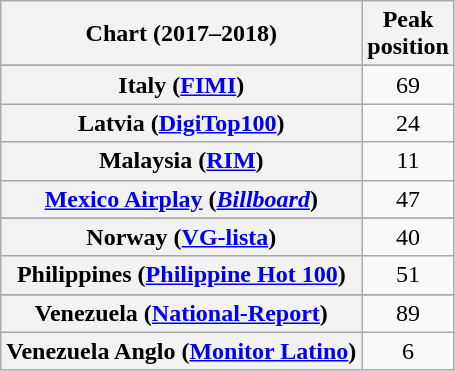<table class="wikitable sortable plainrowheaders" style="text-align:center">
<tr>
<th scope="col">Chart (2017–2018)</th>
<th scope="col">Peak<br> position</th>
</tr>
<tr>
</tr>
<tr>
</tr>
<tr>
</tr>
<tr>
</tr>
<tr>
</tr>
<tr>
</tr>
<tr>
</tr>
<tr>
</tr>
<tr>
</tr>
<tr>
</tr>
<tr>
</tr>
<tr>
</tr>
<tr>
<th scope="row">Italy (<a href='#'>FIMI</a>)</th>
<td>69</td>
</tr>
<tr>
<th scope="row">Latvia (<a href='#'>DigiTop100</a>)</th>
<td>24</td>
</tr>
<tr>
<th scope="row">Malaysia (<a href='#'>RIM</a>)</th>
<td>11</td>
</tr>
<tr>
<th scope="row"><a href='#'>Mexico Airplay</a> (<em><a href='#'>Billboard</a></em>)</th>
<td>47</td>
</tr>
<tr>
</tr>
<tr>
</tr>
<tr>
<th scope="row">Norway (<a href='#'>VG-lista</a>)</th>
<td>40</td>
</tr>
<tr>
<th scope="row">Philippines (<a href='#'>Philippine Hot 100</a>)</th>
<td>51</td>
</tr>
<tr>
</tr>
<tr>
</tr>
<tr>
</tr>
<tr>
</tr>
<tr>
</tr>
<tr>
</tr>
<tr>
</tr>
<tr>
</tr>
<tr>
</tr>
<tr>
</tr>
<tr>
<th scope="row">Venezuela (<a href='#'>National-Report</a>)</th>
<td>89</td>
</tr>
<tr>
<th scope="row">Venezuela Anglo (<a href='#'>Monitor Latino</a>)</th>
<td>6</td>
</tr>
</table>
